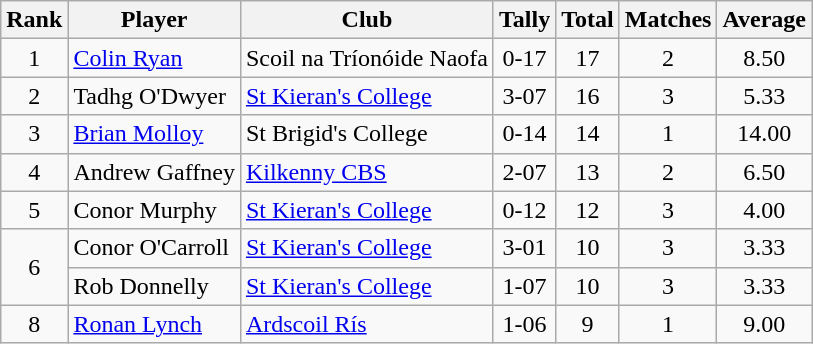<table class="wikitable">
<tr>
<th>Rank</th>
<th>Player</th>
<th>Club</th>
<th>Tally</th>
<th>Total</th>
<th>Matches</th>
<th>Average</th>
</tr>
<tr>
<td rowspan="1" style="text-align:center;">1</td>
<td><a href='#'>Colin Ryan</a></td>
<td>Scoil na Tríonóide Naofa</td>
<td align=center>0-17</td>
<td align=center>17</td>
<td align=center>2</td>
<td align=center>8.50</td>
</tr>
<tr>
<td rowspan="1" style="text-align:center;">2</td>
<td>Tadhg O'Dwyer</td>
<td><a href='#'>St Kieran's College</a></td>
<td align=center>3-07</td>
<td align=center>16</td>
<td align=center>3</td>
<td align=center>5.33</td>
</tr>
<tr>
<td rowspan="1" style="text-align:center;">3</td>
<td><a href='#'>Brian Molloy</a></td>
<td>St Brigid's College</td>
<td align=center>0-14</td>
<td align=center>14</td>
<td align=center>1</td>
<td align=center>14.00</td>
</tr>
<tr>
<td rowspan="1" style="text-align:center;">4</td>
<td>Andrew Gaffney</td>
<td><a href='#'>Kilkenny CBS</a></td>
<td align=center>2-07</td>
<td align=center>13</td>
<td align=center>2</td>
<td align=center>6.50</td>
</tr>
<tr>
<td rowspan="1" style="text-align:center;">5</td>
<td>Conor Murphy</td>
<td><a href='#'>St Kieran's College</a></td>
<td align=center>0-12</td>
<td align=center>12</td>
<td align=center>3</td>
<td align=center>4.00</td>
</tr>
<tr>
<td rowspan="2" style="text-align:center;">6</td>
<td>Conor O'Carroll</td>
<td><a href='#'>St Kieran's College</a></td>
<td align=center>3-01</td>
<td align=center>10</td>
<td align=center>3</td>
<td align=center>3.33</td>
</tr>
<tr>
<td>Rob Donnelly</td>
<td><a href='#'>St Kieran's College</a></td>
<td align=center>1-07</td>
<td align=center>10</td>
<td align=center>3</td>
<td align=center>3.33</td>
</tr>
<tr>
<td rowspan="1" style="text-align:center;">8</td>
<td><a href='#'>Ronan Lynch</a></td>
<td><a href='#'>Ardscoil Rís</a></td>
<td align=center>1-06</td>
<td align=center>9</td>
<td align=center>1</td>
<td align=center>9.00</td>
</tr>
</table>
